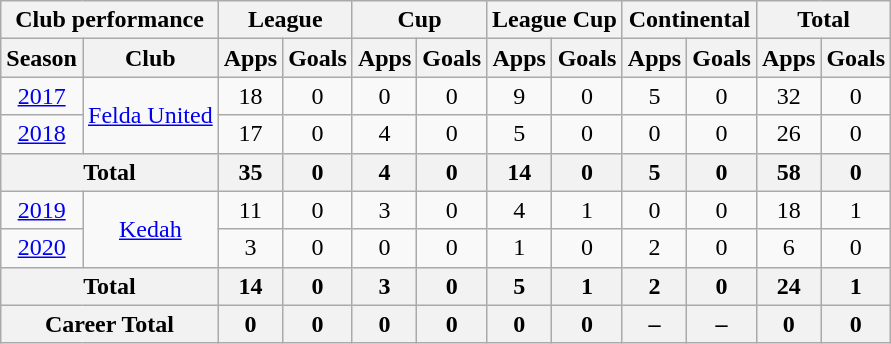<table class="wikitable" style="text-align: center;">
<tr>
<th colspan="2">Club performance</th>
<th colspan="2">League</th>
<th colspan="2">Cup</th>
<th colspan="2">League Cup</th>
<th colspan="2">Continental</th>
<th colspan="2">Total</th>
</tr>
<tr>
<th>Season</th>
<th>Club</th>
<th>Apps</th>
<th>Goals</th>
<th>Apps</th>
<th>Goals</th>
<th>Apps</th>
<th>Goals</th>
<th>Apps</th>
<th>Goals</th>
<th>Apps</th>
<th>Goals</th>
</tr>
<tr>
<td><a href='#'>2017</a></td>
<td rowspan="2"><a href='#'>Felda United</a></td>
<td>18</td>
<td>0</td>
<td>0</td>
<td>0</td>
<td>9</td>
<td>0</td>
<td>5</td>
<td>0</td>
<td>32</td>
<td>0</td>
</tr>
<tr>
<td><a href='#'>2018</a></td>
<td>17</td>
<td>0</td>
<td>4</td>
<td>0</td>
<td>5</td>
<td>0</td>
<td>0</td>
<td>0</td>
<td>26</td>
<td>0</td>
</tr>
<tr>
<th colspan="2">Total</th>
<th>35</th>
<th>0</th>
<th>4</th>
<th>0</th>
<th>14</th>
<th>0</th>
<th>5</th>
<th>0</th>
<th>58</th>
<th>0</th>
</tr>
<tr>
<td><a href='#'>2019</a></td>
<td rowspan="2"><a href='#'>Kedah</a></td>
<td>11</td>
<td>0</td>
<td>3</td>
<td>0</td>
<td>4</td>
<td>1</td>
<td>0</td>
<td>0</td>
<td>18</td>
<td>1</td>
</tr>
<tr>
<td><a href='#'>2020</a></td>
<td>3</td>
<td>0</td>
<td>0</td>
<td>0</td>
<td>1</td>
<td>0</td>
<td>2</td>
<td>0</td>
<td>6</td>
<td>0</td>
</tr>
<tr>
<th colspan="2">Total</th>
<th>14</th>
<th>0</th>
<th>3</th>
<th>0</th>
<th>5</th>
<th>1</th>
<th>2</th>
<th>0</th>
<th>24</th>
<th>1</th>
</tr>
<tr>
<th colspan="2">Career Total</th>
<th>0</th>
<th>0</th>
<th>0</th>
<th>0</th>
<th>0</th>
<th>0</th>
<th>–</th>
<th>–</th>
<th>0</th>
<th>0</th>
</tr>
</table>
